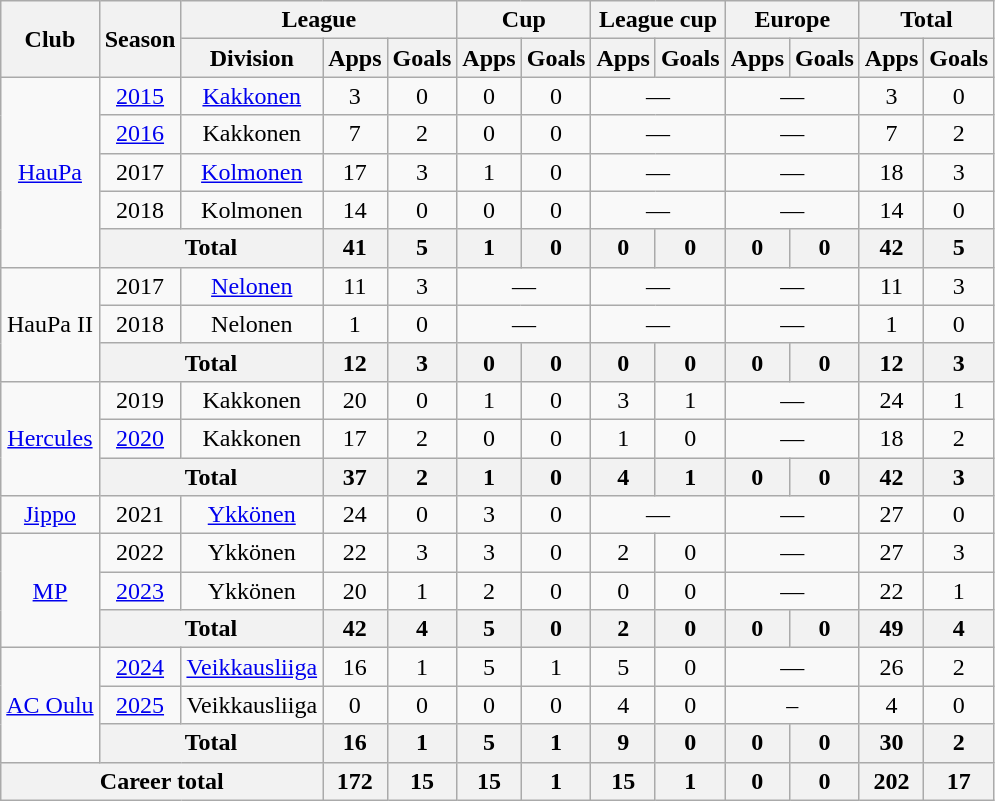<table class="wikitable" style="text-align:center">
<tr>
<th rowspan="2">Club</th>
<th rowspan="2">Season</th>
<th colspan="3">League</th>
<th colspan="2">Cup</th>
<th colspan="2">League cup</th>
<th colspan="2">Europe</th>
<th colspan="2">Total</th>
</tr>
<tr>
<th>Division</th>
<th>Apps</th>
<th>Goals</th>
<th>Apps</th>
<th>Goals</th>
<th>Apps</th>
<th>Goals</th>
<th>Apps</th>
<th>Goals</th>
<th>Apps</th>
<th>Goals</th>
</tr>
<tr>
<td rowspan="5"><a href='#'>HauPa</a></td>
<td><a href='#'>2015</a></td>
<td><a href='#'>Kakkonen</a></td>
<td>3</td>
<td>0</td>
<td>0</td>
<td>0</td>
<td colspan="2">—</td>
<td colspan="2">—</td>
<td>3</td>
<td>0</td>
</tr>
<tr>
<td><a href='#'>2016</a></td>
<td>Kakkonen</td>
<td>7</td>
<td>2</td>
<td>0</td>
<td>0</td>
<td colspan="2">—</td>
<td colspan="2">—</td>
<td>7</td>
<td>2</td>
</tr>
<tr>
<td>2017</td>
<td><a href='#'>Kolmonen</a></td>
<td>17</td>
<td>3</td>
<td>1</td>
<td>0</td>
<td colspan="2">—</td>
<td colspan="2">—</td>
<td>18</td>
<td>3</td>
</tr>
<tr>
<td>2018</td>
<td>Kolmonen</td>
<td>14</td>
<td>0</td>
<td>0</td>
<td>0</td>
<td colspan="2">—</td>
<td colspan="2">—</td>
<td>14</td>
<td>0</td>
</tr>
<tr>
<th colspan="2">Total</th>
<th>41</th>
<th>5</th>
<th>1</th>
<th>0</th>
<th>0</th>
<th>0</th>
<th>0</th>
<th>0</th>
<th>42</th>
<th>5</th>
</tr>
<tr>
<td rowspan="3">HauPa II</td>
<td>2017</td>
<td><a href='#'>Nelonen</a></td>
<td>11</td>
<td>3</td>
<td colspan="2">—</td>
<td colspan="2">—</td>
<td colspan="2">—</td>
<td>11</td>
<td>3</td>
</tr>
<tr>
<td>2018</td>
<td>Nelonen</td>
<td>1</td>
<td>0</td>
<td colspan="2">—</td>
<td colspan="2">—</td>
<td colspan="2">—</td>
<td>1</td>
<td>0</td>
</tr>
<tr>
<th colspan="2">Total</th>
<th>12</th>
<th>3</th>
<th>0</th>
<th>0</th>
<th>0</th>
<th>0</th>
<th>0</th>
<th>0</th>
<th>12</th>
<th>3</th>
</tr>
<tr>
<td rowspan="3"><a href='#'>Hercules</a></td>
<td>2019</td>
<td>Kakkonen</td>
<td>20</td>
<td>0</td>
<td>1</td>
<td>0</td>
<td>3</td>
<td>1</td>
<td colspan="2">—</td>
<td>24</td>
<td>1</td>
</tr>
<tr>
<td><a href='#'>2020</a></td>
<td>Kakkonen</td>
<td>17</td>
<td>2</td>
<td>0</td>
<td>0</td>
<td>1</td>
<td>0</td>
<td colspan="2">—</td>
<td>18</td>
<td>2</td>
</tr>
<tr>
<th colspan="2">Total</th>
<th>37</th>
<th>2</th>
<th>1</th>
<th>0</th>
<th>4</th>
<th>1</th>
<th>0</th>
<th>0</th>
<th>42</th>
<th>3</th>
</tr>
<tr>
<td><a href='#'>Jippo</a></td>
<td>2021</td>
<td><a href='#'>Ykkönen</a></td>
<td>24</td>
<td>0</td>
<td>3</td>
<td>0</td>
<td colspan="2">—</td>
<td colspan="2">—</td>
<td>27</td>
<td>0</td>
</tr>
<tr>
<td rowspan="3"><a href='#'>MP</a></td>
<td>2022</td>
<td>Ykkönen</td>
<td>22</td>
<td>3</td>
<td>3</td>
<td>0</td>
<td>2</td>
<td>0</td>
<td colspan="2">—</td>
<td>27</td>
<td>3</td>
</tr>
<tr>
<td><a href='#'>2023</a></td>
<td>Ykkönen</td>
<td>20</td>
<td>1</td>
<td>2</td>
<td>0</td>
<td>0</td>
<td>0</td>
<td colspan="2">—</td>
<td>22</td>
<td>1</td>
</tr>
<tr>
<th colspan="2">Total</th>
<th>42</th>
<th>4</th>
<th>5</th>
<th>0</th>
<th>2</th>
<th>0</th>
<th>0</th>
<th>0</th>
<th>49</th>
<th>4</th>
</tr>
<tr>
<td rowspan=3><a href='#'>AC Oulu</a></td>
<td><a href='#'>2024</a></td>
<td><a href='#'>Veikkausliiga</a></td>
<td>16</td>
<td>1</td>
<td>5</td>
<td>1</td>
<td>5</td>
<td>0</td>
<td colspan="2">—</td>
<td>26</td>
<td>2</td>
</tr>
<tr>
<td><a href='#'>2025</a></td>
<td>Veikkausliiga</td>
<td>0</td>
<td>0</td>
<td>0</td>
<td>0</td>
<td>4</td>
<td>0</td>
<td colspan=2>–</td>
<td>4</td>
<td>0</td>
</tr>
<tr>
<th colspan=2>Total</th>
<th>16</th>
<th>1</th>
<th>5</th>
<th>1</th>
<th>9</th>
<th>0</th>
<th>0</th>
<th>0</th>
<th>30</th>
<th>2</th>
</tr>
<tr>
<th colspan="3">Career total</th>
<th>172</th>
<th>15</th>
<th>15</th>
<th>1</th>
<th>15</th>
<th>1</th>
<th>0</th>
<th>0</th>
<th>202</th>
<th>17</th>
</tr>
</table>
